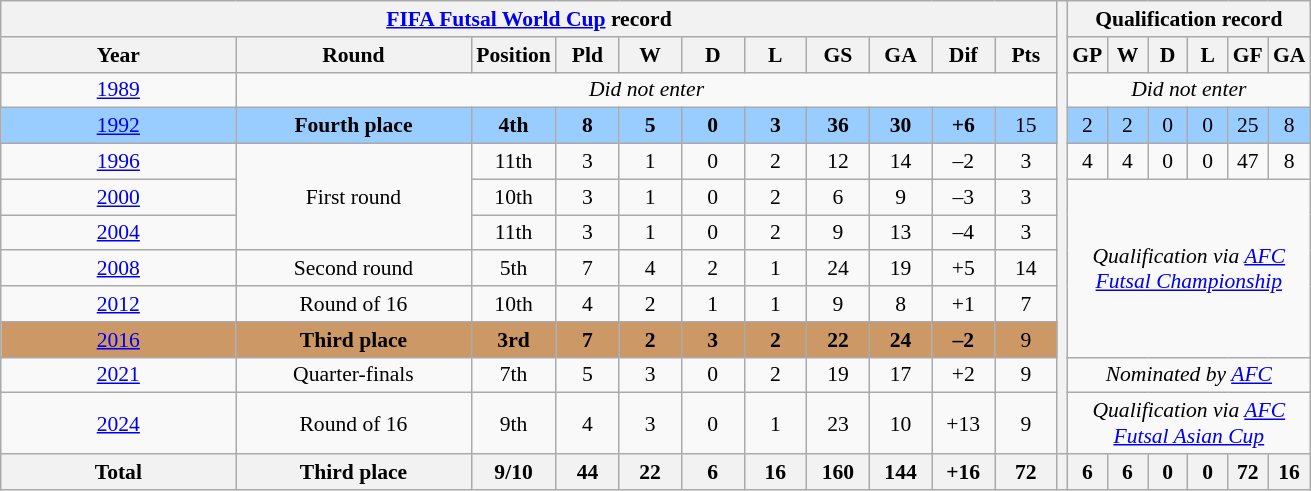<table class="wikitable" style="text-align: center;font-size:90%;">
<tr>
<th colspan=11><a href='#'>FIFA Futsal World Cup</a> record</th>
<th style="width:1" rowspan="12"></th>
<th colspan=6>Qualification record</th>
</tr>
<tr>
<th width=150>Year</th>
<th width=150>Round</th>
<th width=50>Position</th>
<th width=35>Pld</th>
<th width=35>W</th>
<th width=35>D</th>
<th width=35>L</th>
<th width=35>GS</th>
<th width=35>GA</th>
<th width=35>Dif</th>
<th width=35>Pts</th>
<th width="20">GP</th>
<th width="20">W</th>
<th width="20">D</th>
<th width="20">L</th>
<th width="20">GF</th>
<th width="20">GA</th>
</tr>
<tr>
<td> <a href='#'>1989</a></td>
<td colspan=10><em>Did not enter</em></td>
<td colspan=6><em>Did not enter</em></td>
</tr>
<tr bgcolor=#9acdff>
<td> <a href='#'>1992</a></td>
<td><strong>Fourth place</strong></td>
<td><strong>4th</strong></td>
<td><strong>8</strong></td>
<td><strong>5</strong></td>
<td><strong>0</strong></td>
<td><strong>3</strong></td>
<td><strong>36</strong></td>
<td><strong>30</strong></td>
<td><strong>+6</strong></td>
<td>15</td>
<td>2</td>
<td>2</td>
<td>0</td>
<td>0</td>
<td>25</td>
<td>8</td>
</tr>
<tr>
<td> <a href='#'>1996</a></td>
<td rowspan=3>First round</td>
<td>11th</td>
<td>3</td>
<td>1</td>
<td>0</td>
<td>2</td>
<td>12</td>
<td>14</td>
<td>–2</td>
<td>3</td>
<td>4</td>
<td>4</td>
<td>0</td>
<td>0</td>
<td>47</td>
<td>8</td>
</tr>
<tr>
<td> <a href='#'>2000</a></td>
<td>10th</td>
<td>3</td>
<td>1</td>
<td>0</td>
<td>2</td>
<td>6</td>
<td>9</td>
<td>–3</td>
<td>3</td>
<td rowspan=5 colspan=6><em>Qualification via <a href='#'>AFC Futsal Championship</a></em></td>
</tr>
<tr>
<td> <a href='#'>2004</a></td>
<td>11th</td>
<td>3</td>
<td>1</td>
<td>0</td>
<td>2</td>
<td>9</td>
<td>13</td>
<td>–4</td>
<td>3</td>
</tr>
<tr>
<td> <a href='#'>2008</a></td>
<td>Second round</td>
<td>5th</td>
<td>7</td>
<td>4</td>
<td>2</td>
<td>1</td>
<td>24</td>
<td>19</td>
<td>+5</td>
<td>14</td>
</tr>
<tr>
<td> <a href='#'>2012</a></td>
<td>Round of 16</td>
<td>10th</td>
<td>4</td>
<td>2</td>
<td>1</td>
<td>1</td>
<td>9</td>
<td>8</td>
<td>+1</td>
<td>7</td>
</tr>
<tr bgcolor=#CC9966>
<td> <a href='#'>2016</a></td>
<td><strong>Third place</strong></td>
<td><strong>3rd</strong></td>
<td><strong>7</strong></td>
<td><strong>2</strong></td>
<td><strong>3</strong></td>
<td><strong>2</strong></td>
<td><strong>22</strong></td>
<td><strong>24</strong></td>
<td><strong>–2</strong></td>
<td>9</td>
</tr>
<tr>
<td> <a href='#'>2021</a></td>
<td>Quarter-finals</td>
<td>7th</td>
<td>5</td>
<td>3</td>
<td>0</td>
<td>2</td>
<td>19</td>
<td>17</td>
<td>+2</td>
<td>9</td>
<td colspan=6><em>Nominated by <a href='#'>AFC</a></em></td>
</tr>
<tr>
<td> <a href='#'>2024</a></td>
<td>Round of 16</td>
<td>9th</td>
<td>4</td>
<td>3</td>
<td>0</td>
<td>1</td>
<td>23</td>
<td>10</td>
<td>+13</td>
<td>9</td>
<td colspan="6"><em>Qualification via <a href='#'>AFC Futsal Asian Cup</a></em></td>
</tr>
<tr>
<th><strong>Total</strong></th>
<th>Third place</th>
<th>9/10</th>
<th>44</th>
<th>22</th>
<th>6</th>
<th>16</th>
<th>160</th>
<th>144</th>
<th>+16</th>
<th>72</th>
<th></th>
<th>6</th>
<th>6</th>
<th>0</th>
<th>0</th>
<th>72</th>
<th>16</th>
</tr>
</table>
